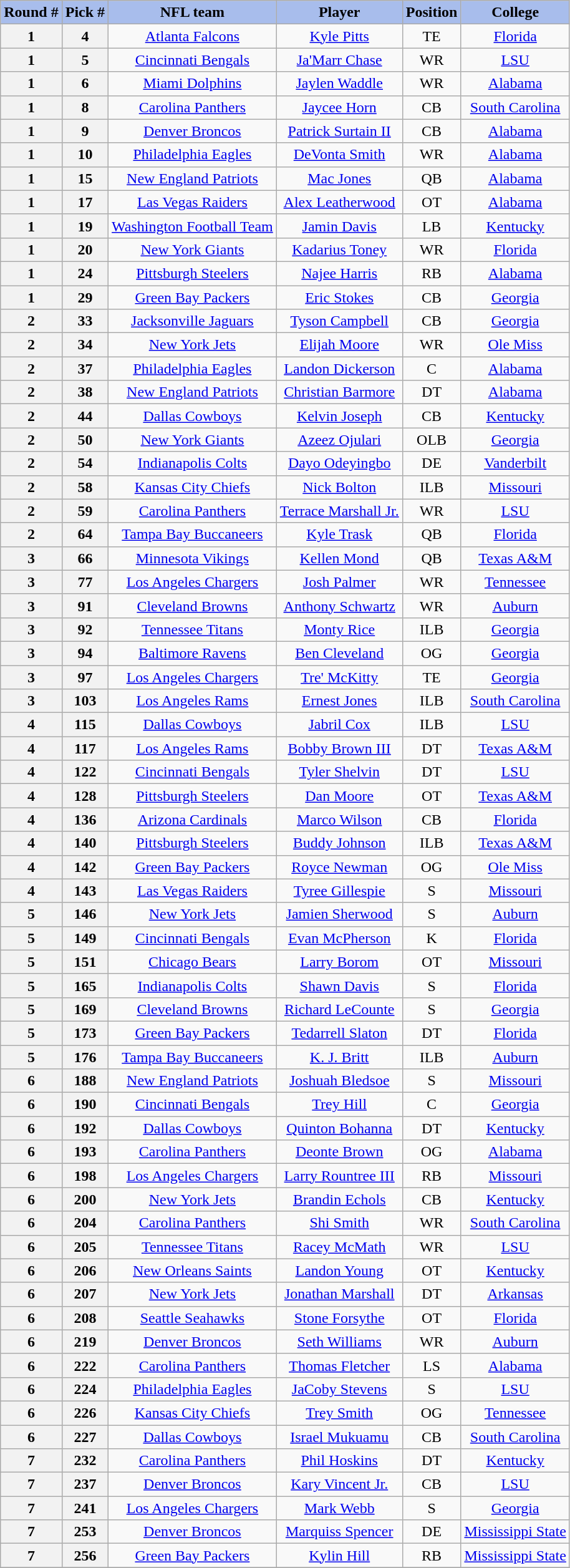<table class="wikitable sortable" border="1" style="text-align: center;">
<tr>
<th style="background:#A8BDEC;">Round #</th>
<th style="background:#A8BDEC;">Pick #</th>
<th style="background:#A8BDEC;">NFL team</th>
<th style="background:#A8BDEC;">Player</th>
<th style="background:#A8BDEC;">Position</th>
<th style="background:#A8BDEC;">College</th>
</tr>
<tr>
<th>1</th>
<th>4</th>
<td><a href='#'>Atlanta Falcons</a></td>
<td><a href='#'>Kyle Pitts</a></td>
<td>TE</td>
<td><a href='#'>Florida</a></td>
</tr>
<tr>
<th>1</th>
<th>5</th>
<td><a href='#'>Cincinnati Bengals</a></td>
<td><a href='#'>Ja'Marr Chase</a></td>
<td>WR</td>
<td><a href='#'>LSU</a></td>
</tr>
<tr>
<th>1</th>
<th>6</th>
<td><a href='#'>Miami Dolphins</a></td>
<td><a href='#'>Jaylen Waddle</a></td>
<td>WR</td>
<td><a href='#'>Alabama</a></td>
</tr>
<tr>
<th>1</th>
<th>8</th>
<td><a href='#'>Carolina Panthers</a></td>
<td><a href='#'>Jaycee Horn</a></td>
<td>CB</td>
<td><a href='#'>South Carolina</a></td>
</tr>
<tr>
<th>1</th>
<th>9</th>
<td><a href='#'>Denver Broncos</a></td>
<td><a href='#'>Patrick Surtain II</a></td>
<td>CB</td>
<td><a href='#'>Alabama</a></td>
</tr>
<tr>
<th>1</th>
<th>10</th>
<td><a href='#'>Philadelphia Eagles</a></td>
<td><a href='#'>DeVonta Smith</a></td>
<td>WR</td>
<td><a href='#'>Alabama</a></td>
</tr>
<tr>
<th>1</th>
<th>15</th>
<td><a href='#'>New England Patriots</a></td>
<td><a href='#'>Mac Jones</a></td>
<td>QB</td>
<td><a href='#'>Alabama</a></td>
</tr>
<tr>
<th>1</th>
<th>17</th>
<td><a href='#'>Las Vegas Raiders</a></td>
<td><a href='#'>Alex Leatherwood</a></td>
<td>OT</td>
<td><a href='#'>Alabama</a></td>
</tr>
<tr>
<th>1</th>
<th>19</th>
<td><a href='#'>Washington Football Team</a></td>
<td><a href='#'>Jamin Davis</a></td>
<td>LB</td>
<td><a href='#'>Kentucky</a></td>
</tr>
<tr>
<th>1</th>
<th>20</th>
<td><a href='#'>New York Giants</a></td>
<td><a href='#'>Kadarius Toney</a></td>
<td>WR</td>
<td><a href='#'>Florida</a></td>
</tr>
<tr>
<th>1</th>
<th>24</th>
<td><a href='#'>Pittsburgh Steelers</a></td>
<td><a href='#'>Najee Harris</a></td>
<td>RB</td>
<td><a href='#'>Alabama</a></td>
</tr>
<tr>
<th>1</th>
<th>29</th>
<td><a href='#'>Green Bay Packers</a></td>
<td><a href='#'>Eric Stokes</a></td>
<td>CB</td>
<td><a href='#'>Georgia</a></td>
</tr>
<tr>
<th>2</th>
<th>33</th>
<td><a href='#'>Jacksonville Jaguars</a></td>
<td><a href='#'>Tyson Campbell</a></td>
<td>CB</td>
<td><a href='#'>Georgia</a></td>
</tr>
<tr>
<th>2</th>
<th>34</th>
<td><a href='#'>New York Jets</a></td>
<td><a href='#'>Elijah Moore</a></td>
<td>WR</td>
<td><a href='#'>Ole Miss</a></td>
</tr>
<tr>
<th>2</th>
<th>37</th>
<td><a href='#'>Philadelphia Eagles</a></td>
<td><a href='#'>Landon Dickerson</a></td>
<td>C</td>
<td><a href='#'>Alabama</a></td>
</tr>
<tr>
<th>2</th>
<th>38</th>
<td><a href='#'>New England Patriots</a></td>
<td><a href='#'>Christian Barmore</a></td>
<td>DT</td>
<td><a href='#'>Alabama</a></td>
</tr>
<tr>
<th>2</th>
<th>44</th>
<td><a href='#'>Dallas Cowboys</a></td>
<td><a href='#'>Kelvin Joseph</a></td>
<td>CB</td>
<td><a href='#'>Kentucky</a></td>
</tr>
<tr>
<th>2</th>
<th>50</th>
<td><a href='#'>New York Giants</a></td>
<td><a href='#'>Azeez Ojulari</a></td>
<td>OLB</td>
<td><a href='#'>Georgia</a></td>
</tr>
<tr>
<th>2</th>
<th>54</th>
<td><a href='#'>Indianapolis Colts</a></td>
<td><a href='#'>Dayo Odeyingbo</a></td>
<td>DE</td>
<td><a href='#'>Vanderbilt</a></td>
</tr>
<tr>
<th>2</th>
<th>58</th>
<td><a href='#'>Kansas City Chiefs</a></td>
<td><a href='#'>Nick Bolton</a></td>
<td>ILB</td>
<td><a href='#'>Missouri</a></td>
</tr>
<tr>
<th>2</th>
<th>59</th>
<td><a href='#'>Carolina Panthers</a></td>
<td><a href='#'>Terrace Marshall Jr.</a></td>
<td>WR</td>
<td><a href='#'>LSU</a></td>
</tr>
<tr>
<th>2</th>
<th>64</th>
<td><a href='#'>Tampa Bay Buccaneers</a></td>
<td><a href='#'>Kyle Trask</a></td>
<td>QB</td>
<td><a href='#'>Florida</a></td>
</tr>
<tr>
<th>3</th>
<th>66</th>
<td><a href='#'>Minnesota Vikings</a></td>
<td><a href='#'>Kellen Mond</a></td>
<td>QB</td>
<td><a href='#'>Texas A&M</a></td>
</tr>
<tr>
<th>3</th>
<th>77</th>
<td><a href='#'>Los Angeles Chargers</a></td>
<td><a href='#'>Josh Palmer</a></td>
<td>WR</td>
<td><a href='#'>Tennessee</a></td>
</tr>
<tr>
<th>3</th>
<th>91</th>
<td><a href='#'>Cleveland Browns</a></td>
<td><a href='#'>Anthony Schwartz</a></td>
<td>WR</td>
<td><a href='#'>Auburn</a></td>
</tr>
<tr>
<th>3</th>
<th>92</th>
<td><a href='#'>Tennessee Titans</a></td>
<td><a href='#'>Monty Rice</a></td>
<td>ILB</td>
<td><a href='#'>Georgia</a></td>
</tr>
<tr>
<th>3</th>
<th>94</th>
<td><a href='#'>Baltimore Ravens</a></td>
<td><a href='#'>Ben Cleveland</a></td>
<td>OG</td>
<td><a href='#'>Georgia</a></td>
</tr>
<tr>
<th>3</th>
<th>97</th>
<td><a href='#'>Los Angeles Chargers</a></td>
<td><a href='#'>Tre' McKitty</a></td>
<td>TE</td>
<td><a href='#'>Georgia</a></td>
</tr>
<tr>
<th>3</th>
<th>103</th>
<td><a href='#'>Los Angeles Rams</a></td>
<td><a href='#'>Ernest Jones</a></td>
<td>ILB</td>
<td><a href='#'>South Carolina</a></td>
</tr>
<tr>
<th>4</th>
<th>115</th>
<td><a href='#'>Dallas Cowboys</a></td>
<td><a href='#'>Jabril Cox</a></td>
<td>ILB</td>
<td><a href='#'>LSU</a></td>
</tr>
<tr>
<th>4</th>
<th>117</th>
<td><a href='#'>Los Angeles Rams</a></td>
<td><a href='#'>Bobby Brown III</a></td>
<td>DT</td>
<td><a href='#'>Texas A&M</a></td>
</tr>
<tr>
<th>4</th>
<th>122</th>
<td><a href='#'>Cincinnati Bengals</a></td>
<td><a href='#'>Tyler Shelvin</a></td>
<td>DT</td>
<td><a href='#'>LSU</a></td>
</tr>
<tr>
<th>4</th>
<th>128</th>
<td><a href='#'>Pittsburgh Steelers</a></td>
<td><a href='#'>Dan Moore</a></td>
<td>OT</td>
<td><a href='#'>Texas A&M</a></td>
</tr>
<tr>
<th>4</th>
<th>136</th>
<td><a href='#'>Arizona Cardinals</a></td>
<td><a href='#'>Marco Wilson</a></td>
<td>CB</td>
<td><a href='#'>Florida</a></td>
</tr>
<tr>
<th>4</th>
<th>140</th>
<td><a href='#'>Pittsburgh Steelers</a></td>
<td><a href='#'>Buddy Johnson</a></td>
<td>ILB</td>
<td><a href='#'>Texas A&M</a></td>
</tr>
<tr>
<th>4</th>
<th>142</th>
<td><a href='#'>Green Bay Packers</a></td>
<td><a href='#'>Royce Newman</a></td>
<td>OG</td>
<td><a href='#'>Ole Miss</a></td>
</tr>
<tr>
<th>4</th>
<th>143</th>
<td><a href='#'>Las Vegas Raiders</a></td>
<td><a href='#'>Tyree Gillespie</a></td>
<td>S</td>
<td><a href='#'>Missouri</a></td>
</tr>
<tr>
<th>5</th>
<th>146</th>
<td><a href='#'>New York Jets</a></td>
<td><a href='#'>Jamien Sherwood</a></td>
<td>S</td>
<td><a href='#'>Auburn</a></td>
</tr>
<tr>
<th>5</th>
<th>149</th>
<td><a href='#'>Cincinnati Bengals</a></td>
<td><a href='#'>Evan McPherson</a></td>
<td>K</td>
<td><a href='#'>Florida</a></td>
</tr>
<tr>
<th>5</th>
<th>151</th>
<td><a href='#'>Chicago Bears</a></td>
<td><a href='#'>Larry Borom</a></td>
<td>OT</td>
<td><a href='#'>Missouri</a></td>
</tr>
<tr>
<th>5</th>
<th>165</th>
<td><a href='#'>Indianapolis Colts</a></td>
<td><a href='#'>Shawn Davis</a></td>
<td>S</td>
<td><a href='#'>Florida</a></td>
</tr>
<tr>
<th>5</th>
<th>169</th>
<td><a href='#'>Cleveland Browns</a></td>
<td><a href='#'>Richard LeCounte</a></td>
<td>S</td>
<td><a href='#'>Georgia</a></td>
</tr>
<tr>
<th>5</th>
<th>173</th>
<td><a href='#'>Green Bay Packers</a></td>
<td><a href='#'>Tedarrell Slaton</a></td>
<td>DT</td>
<td><a href='#'>Florida</a></td>
</tr>
<tr>
<th>5</th>
<th>176</th>
<td><a href='#'>Tampa Bay Buccaneers</a></td>
<td><a href='#'>K. J. Britt</a></td>
<td>ILB</td>
<td><a href='#'>Auburn</a></td>
</tr>
<tr>
<th>6</th>
<th>188</th>
<td><a href='#'>New England Patriots</a></td>
<td><a href='#'>Joshuah Bledsoe</a></td>
<td>S</td>
<td><a href='#'>Missouri</a></td>
</tr>
<tr>
<th>6</th>
<th>190</th>
<td><a href='#'>Cincinnati Bengals</a></td>
<td><a href='#'>Trey Hill</a></td>
<td>C</td>
<td><a href='#'>Georgia</a></td>
</tr>
<tr>
<th>6</th>
<th>192</th>
<td><a href='#'>Dallas Cowboys</a></td>
<td><a href='#'>Quinton Bohanna</a></td>
<td>DT</td>
<td><a href='#'>Kentucky</a></td>
</tr>
<tr>
<th>6</th>
<th>193</th>
<td><a href='#'>Carolina Panthers</a></td>
<td><a href='#'>Deonte Brown</a></td>
<td>OG</td>
<td><a href='#'>Alabama</a></td>
</tr>
<tr>
<th>6</th>
<th>198</th>
<td><a href='#'>Los Angeles Chargers</a></td>
<td><a href='#'>Larry Rountree III</a></td>
<td>RB</td>
<td><a href='#'>Missouri</a></td>
</tr>
<tr>
<th>6</th>
<th>200</th>
<td><a href='#'>New York Jets</a></td>
<td><a href='#'>Brandin Echols</a></td>
<td>CB</td>
<td><a href='#'>Kentucky</a></td>
</tr>
<tr>
<th>6</th>
<th>204</th>
<td><a href='#'>Carolina Panthers</a></td>
<td><a href='#'>Shi Smith</a></td>
<td>WR</td>
<td><a href='#'>South Carolina</a></td>
</tr>
<tr>
<th>6</th>
<th>205</th>
<td><a href='#'>Tennessee Titans</a></td>
<td><a href='#'>Racey McMath</a></td>
<td>WR</td>
<td><a href='#'>LSU</a></td>
</tr>
<tr>
<th>6</th>
<th>206</th>
<td><a href='#'>New Orleans Saints</a></td>
<td><a href='#'>Landon Young</a></td>
<td>OT</td>
<td><a href='#'>Kentucky</a></td>
</tr>
<tr>
<th>6</th>
<th>207</th>
<td><a href='#'>New York Jets</a></td>
<td><a href='#'>Jonathan Marshall</a></td>
<td>DT</td>
<td><a href='#'>Arkansas</a></td>
</tr>
<tr>
<th>6</th>
<th>208</th>
<td><a href='#'>Seattle Seahawks</a></td>
<td><a href='#'>Stone Forsythe</a></td>
<td>OT</td>
<td><a href='#'>Florida</a></td>
</tr>
<tr>
<th>6</th>
<th>219</th>
<td><a href='#'>Denver Broncos</a></td>
<td><a href='#'>Seth Williams</a></td>
<td>WR</td>
<td><a href='#'>Auburn</a></td>
</tr>
<tr>
<th>6</th>
<th>222</th>
<td><a href='#'>Carolina Panthers</a></td>
<td><a href='#'>Thomas Fletcher</a></td>
<td>LS</td>
<td><a href='#'>Alabama</a></td>
</tr>
<tr>
<th>6</th>
<th>224</th>
<td><a href='#'>Philadelphia Eagles</a></td>
<td><a href='#'>JaCoby Stevens</a></td>
<td>S</td>
<td><a href='#'>LSU</a></td>
</tr>
<tr>
<th>6</th>
<th>226</th>
<td><a href='#'>Kansas City Chiefs</a></td>
<td><a href='#'>Trey Smith</a></td>
<td>OG</td>
<td><a href='#'>Tennessee</a></td>
</tr>
<tr>
<th>6</th>
<th>227</th>
<td><a href='#'>Dallas Cowboys</a></td>
<td><a href='#'>Israel Mukuamu</a></td>
<td>CB</td>
<td><a href='#'>South Carolina</a></td>
</tr>
<tr>
<th>7</th>
<th>232</th>
<td><a href='#'>Carolina Panthers</a></td>
<td><a href='#'>Phil Hoskins</a></td>
<td>DT</td>
<td><a href='#'>Kentucky</a></td>
</tr>
<tr>
<th>7</th>
<th>237</th>
<td><a href='#'>Denver Broncos</a></td>
<td><a href='#'>Kary Vincent Jr.</a></td>
<td>CB</td>
<td><a href='#'>LSU</a></td>
</tr>
<tr>
<th>7</th>
<th>241</th>
<td><a href='#'>Los Angeles Chargers</a></td>
<td><a href='#'>Mark Webb</a></td>
<td>S</td>
<td><a href='#'>Georgia</a></td>
</tr>
<tr>
<th>7</th>
<th>253</th>
<td><a href='#'>Denver Broncos</a></td>
<td><a href='#'>Marquiss Spencer</a></td>
<td>DE</td>
<td><a href='#'>Mississippi State</a></td>
</tr>
<tr>
<th>7</th>
<th>256</th>
<td><a href='#'>Green Bay Packers</a></td>
<td><a href='#'>Kylin Hill</a></td>
<td>RB</td>
<td><a href='#'>Mississippi State</a></td>
</tr>
<tr>
</tr>
</table>
